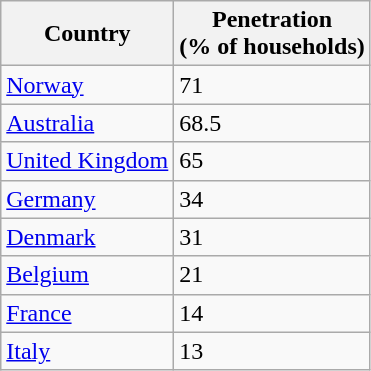<table class="wikitable collapsible mw-collapsed sortable">
<tr>
<th>Country</th>
<th>Penetration<br>(% of households)</th>
</tr>
<tr>
<td><a href='#'>Norway</a></td>
<td>71</td>
</tr>
<tr>
<td><a href='#'>Australia</a></td>
<td>68.5</td>
</tr>
<tr>
<td><a href='#'>United Kingdom</a></td>
<td>65</td>
</tr>
<tr>
<td><a href='#'>Germany</a></td>
<td>34</td>
</tr>
<tr>
<td><a href='#'>Denmark</a></td>
<td>31</td>
</tr>
<tr>
<td><a href='#'>Belgium</a></td>
<td>21</td>
</tr>
<tr>
<td><a href='#'>France</a></td>
<td>14</td>
</tr>
<tr>
<td><a href='#'>Italy</a></td>
<td>13</td>
</tr>
</table>
